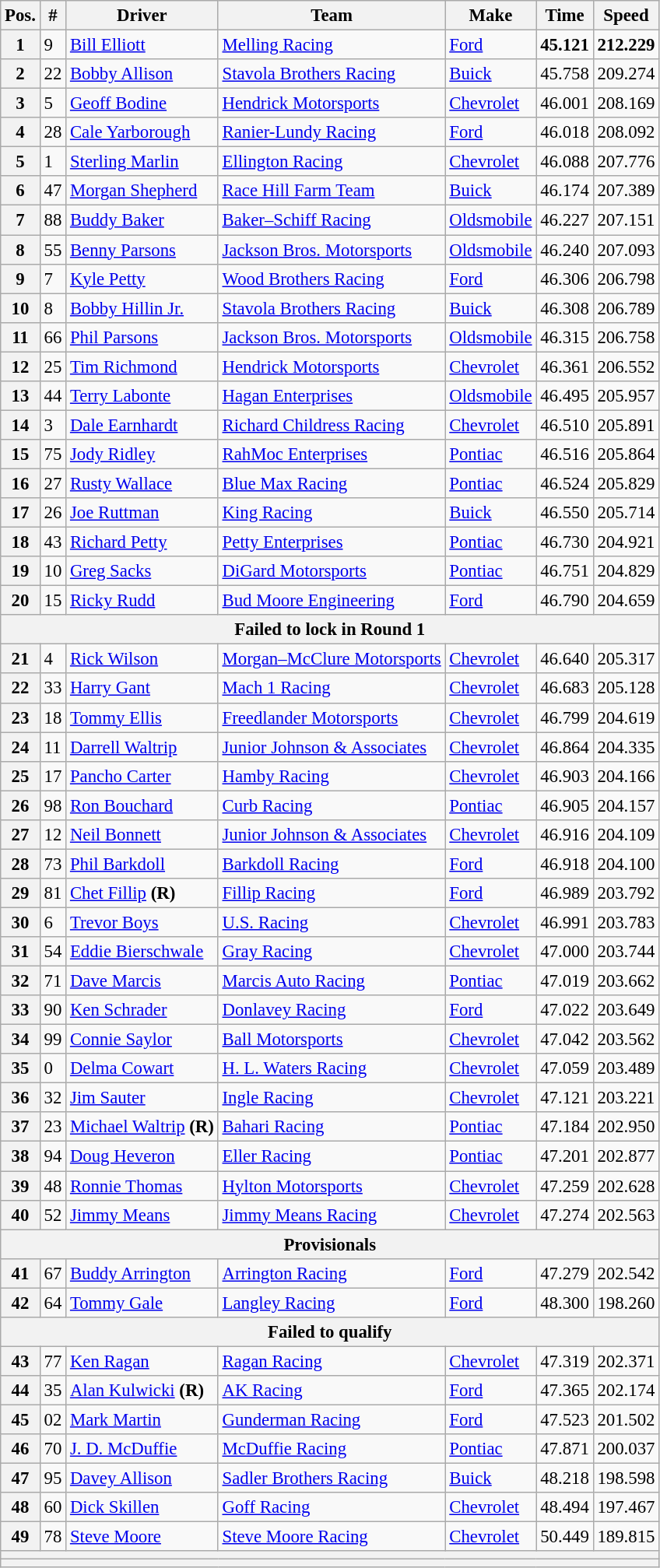<table class="wikitable" style="font-size:95%">
<tr>
<th>Pos.</th>
<th>#</th>
<th>Driver</th>
<th>Team</th>
<th>Make</th>
<th>Time</th>
<th>Speed</th>
</tr>
<tr>
<th>1</th>
<td>9</td>
<td><a href='#'>Bill Elliott</a></td>
<td><a href='#'>Melling Racing</a></td>
<td><a href='#'>Ford</a></td>
<td><strong>45.121</strong></td>
<td><strong>212.229</strong></td>
</tr>
<tr>
<th>2</th>
<td>22</td>
<td><a href='#'>Bobby Allison</a></td>
<td><a href='#'>Stavola Brothers Racing</a></td>
<td><a href='#'>Buick</a></td>
<td>45.758</td>
<td>209.274</td>
</tr>
<tr>
<th>3</th>
<td>5</td>
<td><a href='#'>Geoff Bodine</a></td>
<td><a href='#'>Hendrick Motorsports</a></td>
<td><a href='#'>Chevrolet</a></td>
<td>46.001</td>
<td>208.169</td>
</tr>
<tr>
<th>4</th>
<td>28</td>
<td><a href='#'>Cale Yarborough</a></td>
<td><a href='#'>Ranier-Lundy Racing</a></td>
<td><a href='#'>Ford</a></td>
<td>46.018</td>
<td>208.092</td>
</tr>
<tr>
<th>5</th>
<td>1</td>
<td><a href='#'>Sterling Marlin</a></td>
<td><a href='#'>Ellington Racing</a></td>
<td><a href='#'>Chevrolet</a></td>
<td>46.088</td>
<td>207.776</td>
</tr>
<tr>
<th>6</th>
<td>47</td>
<td><a href='#'>Morgan Shepherd</a></td>
<td><a href='#'>Race Hill Farm Team</a></td>
<td><a href='#'>Buick</a></td>
<td>46.174</td>
<td>207.389</td>
</tr>
<tr>
<th>7</th>
<td>88</td>
<td><a href='#'>Buddy Baker</a></td>
<td><a href='#'>Baker–Schiff Racing</a></td>
<td><a href='#'>Oldsmobile</a></td>
<td>46.227</td>
<td>207.151</td>
</tr>
<tr>
<th>8</th>
<td>55</td>
<td><a href='#'>Benny Parsons</a></td>
<td><a href='#'>Jackson Bros. Motorsports</a></td>
<td><a href='#'>Oldsmobile</a></td>
<td>46.240</td>
<td>207.093</td>
</tr>
<tr>
<th>9</th>
<td>7</td>
<td><a href='#'>Kyle Petty</a></td>
<td><a href='#'>Wood Brothers Racing</a></td>
<td><a href='#'>Ford</a></td>
<td>46.306</td>
<td>206.798</td>
</tr>
<tr>
<th>10</th>
<td>8</td>
<td><a href='#'>Bobby Hillin Jr.</a></td>
<td><a href='#'>Stavola Brothers Racing</a></td>
<td><a href='#'>Buick</a></td>
<td>46.308</td>
<td>206.789</td>
</tr>
<tr>
<th>11</th>
<td>66</td>
<td><a href='#'>Phil Parsons</a></td>
<td><a href='#'>Jackson Bros. Motorsports</a></td>
<td><a href='#'>Oldsmobile</a></td>
<td>46.315</td>
<td>206.758</td>
</tr>
<tr>
<th>12</th>
<td>25</td>
<td><a href='#'>Tim Richmond</a></td>
<td><a href='#'>Hendrick Motorsports</a></td>
<td><a href='#'>Chevrolet</a></td>
<td>46.361</td>
<td>206.552</td>
</tr>
<tr>
<th>13</th>
<td>44</td>
<td><a href='#'>Terry Labonte</a></td>
<td><a href='#'>Hagan Enterprises</a></td>
<td><a href='#'>Oldsmobile</a></td>
<td>46.495</td>
<td>205.957</td>
</tr>
<tr>
<th>14</th>
<td>3</td>
<td><a href='#'>Dale Earnhardt</a></td>
<td><a href='#'>Richard Childress Racing</a></td>
<td><a href='#'>Chevrolet</a></td>
<td>46.510</td>
<td>205.891</td>
</tr>
<tr>
<th>15</th>
<td>75</td>
<td><a href='#'>Jody Ridley</a></td>
<td><a href='#'>RahMoc Enterprises</a></td>
<td><a href='#'>Pontiac</a></td>
<td>46.516</td>
<td>205.864</td>
</tr>
<tr>
<th>16</th>
<td>27</td>
<td><a href='#'>Rusty Wallace</a></td>
<td><a href='#'>Blue Max Racing</a></td>
<td><a href='#'>Pontiac</a></td>
<td>46.524</td>
<td>205.829</td>
</tr>
<tr>
<th>17</th>
<td>26</td>
<td><a href='#'>Joe Ruttman</a></td>
<td><a href='#'>King Racing</a></td>
<td><a href='#'>Buick</a></td>
<td>46.550</td>
<td>205.714</td>
</tr>
<tr>
<th>18</th>
<td>43</td>
<td><a href='#'>Richard Petty</a></td>
<td><a href='#'>Petty Enterprises</a></td>
<td><a href='#'>Pontiac</a></td>
<td>46.730</td>
<td>204.921</td>
</tr>
<tr>
<th>19</th>
<td>10</td>
<td><a href='#'>Greg Sacks</a></td>
<td><a href='#'>DiGard Motorsports</a></td>
<td><a href='#'>Pontiac</a></td>
<td>46.751</td>
<td>204.829</td>
</tr>
<tr>
<th>20</th>
<td>15</td>
<td><a href='#'>Ricky Rudd</a></td>
<td><a href='#'>Bud Moore Engineering</a></td>
<td><a href='#'>Ford</a></td>
<td>46.790</td>
<td>204.659</td>
</tr>
<tr>
<th colspan="7">Failed to lock in Round 1</th>
</tr>
<tr>
<th>21</th>
<td>4</td>
<td><a href='#'>Rick Wilson</a></td>
<td><a href='#'>Morgan–McClure Motorsports</a></td>
<td><a href='#'>Chevrolet</a></td>
<td>46.640</td>
<td>205.317</td>
</tr>
<tr>
<th>22</th>
<td>33</td>
<td><a href='#'>Harry Gant</a></td>
<td><a href='#'>Mach 1 Racing</a></td>
<td><a href='#'>Chevrolet</a></td>
<td>46.683</td>
<td>205.128</td>
</tr>
<tr>
<th>23</th>
<td>18</td>
<td><a href='#'>Tommy Ellis</a></td>
<td><a href='#'>Freedlander Motorsports</a></td>
<td><a href='#'>Chevrolet</a></td>
<td>46.799</td>
<td>204.619</td>
</tr>
<tr>
<th>24</th>
<td>11</td>
<td><a href='#'>Darrell Waltrip</a></td>
<td><a href='#'>Junior Johnson & Associates</a></td>
<td><a href='#'>Chevrolet</a></td>
<td>46.864</td>
<td>204.335</td>
</tr>
<tr>
<th>25</th>
<td>17</td>
<td><a href='#'>Pancho Carter</a></td>
<td><a href='#'>Hamby Racing</a></td>
<td><a href='#'>Chevrolet</a></td>
<td>46.903</td>
<td>204.166</td>
</tr>
<tr>
<th>26</th>
<td>98</td>
<td><a href='#'>Ron Bouchard</a></td>
<td><a href='#'>Curb Racing</a></td>
<td><a href='#'>Pontiac</a></td>
<td>46.905</td>
<td>204.157</td>
</tr>
<tr>
<th>27</th>
<td>12</td>
<td><a href='#'>Neil Bonnett</a></td>
<td><a href='#'>Junior Johnson & Associates</a></td>
<td><a href='#'>Chevrolet</a></td>
<td>46.916</td>
<td>204.109</td>
</tr>
<tr>
<th>28</th>
<td>73</td>
<td><a href='#'>Phil Barkdoll</a></td>
<td><a href='#'>Barkdoll Racing</a></td>
<td><a href='#'>Ford</a></td>
<td>46.918</td>
<td>204.100</td>
</tr>
<tr>
<th>29</th>
<td>81</td>
<td><a href='#'>Chet Fillip</a> <strong>(R)</strong></td>
<td><a href='#'>Fillip Racing</a></td>
<td><a href='#'>Ford</a></td>
<td>46.989</td>
<td>203.792</td>
</tr>
<tr>
<th>30</th>
<td>6</td>
<td><a href='#'>Trevor Boys</a></td>
<td><a href='#'>U.S. Racing</a></td>
<td><a href='#'>Chevrolet</a></td>
<td>46.991</td>
<td>203.783</td>
</tr>
<tr>
<th>31</th>
<td>54</td>
<td><a href='#'>Eddie Bierschwale</a></td>
<td><a href='#'>Gray Racing</a></td>
<td><a href='#'>Chevrolet</a></td>
<td>47.000</td>
<td>203.744</td>
</tr>
<tr>
<th>32</th>
<td>71</td>
<td><a href='#'>Dave Marcis</a></td>
<td><a href='#'>Marcis Auto Racing</a></td>
<td><a href='#'>Pontiac</a></td>
<td>47.019</td>
<td>203.662</td>
</tr>
<tr>
<th>33</th>
<td>90</td>
<td><a href='#'>Ken Schrader</a></td>
<td><a href='#'>Donlavey Racing</a></td>
<td><a href='#'>Ford</a></td>
<td>47.022</td>
<td>203.649</td>
</tr>
<tr>
<th>34</th>
<td>99</td>
<td><a href='#'>Connie Saylor</a></td>
<td><a href='#'>Ball Motorsports</a></td>
<td><a href='#'>Chevrolet</a></td>
<td>47.042</td>
<td>203.562</td>
</tr>
<tr>
<th>35</th>
<td>0</td>
<td><a href='#'>Delma Cowart</a></td>
<td><a href='#'>H. L. Waters Racing</a></td>
<td><a href='#'>Chevrolet</a></td>
<td>47.059</td>
<td>203.489</td>
</tr>
<tr>
<th>36</th>
<td>32</td>
<td><a href='#'>Jim Sauter</a></td>
<td><a href='#'>Ingle Racing</a></td>
<td><a href='#'>Chevrolet</a></td>
<td>47.121</td>
<td>203.221</td>
</tr>
<tr>
<th>37</th>
<td>23</td>
<td><a href='#'>Michael Waltrip</a> <strong>(R)</strong></td>
<td><a href='#'>Bahari Racing</a></td>
<td><a href='#'>Pontiac</a></td>
<td>47.184</td>
<td>202.950</td>
</tr>
<tr>
<th>38</th>
<td>94</td>
<td><a href='#'>Doug Heveron</a></td>
<td><a href='#'>Eller Racing</a></td>
<td><a href='#'>Pontiac</a></td>
<td>47.201</td>
<td>202.877</td>
</tr>
<tr>
<th>39</th>
<td>48</td>
<td><a href='#'>Ronnie Thomas</a></td>
<td><a href='#'>Hylton Motorsports</a></td>
<td><a href='#'>Chevrolet</a></td>
<td>47.259</td>
<td>202.628</td>
</tr>
<tr>
<th>40</th>
<td>52</td>
<td><a href='#'>Jimmy Means</a></td>
<td><a href='#'>Jimmy Means Racing</a></td>
<td><a href='#'>Chevrolet</a></td>
<td>47.274</td>
<td>202.563</td>
</tr>
<tr>
<th colspan="7">Provisionals</th>
</tr>
<tr>
<th>41</th>
<td>67</td>
<td><a href='#'>Buddy Arrington</a></td>
<td><a href='#'>Arrington Racing</a></td>
<td><a href='#'>Ford</a></td>
<td>47.279</td>
<td>202.542</td>
</tr>
<tr>
<th>42</th>
<td>64</td>
<td><a href='#'>Tommy Gale</a></td>
<td><a href='#'>Langley Racing</a></td>
<td><a href='#'>Ford</a></td>
<td>48.300</td>
<td>198.260</td>
</tr>
<tr>
<th colspan="7">Failed to qualify</th>
</tr>
<tr>
<th>43</th>
<td>77</td>
<td><a href='#'>Ken Ragan</a></td>
<td><a href='#'>Ragan Racing</a></td>
<td><a href='#'>Chevrolet</a></td>
<td>47.319</td>
<td>202.371</td>
</tr>
<tr>
<th>44</th>
<td>35</td>
<td><a href='#'>Alan Kulwicki</a> <strong>(R)</strong></td>
<td><a href='#'>AK Racing</a></td>
<td><a href='#'>Ford</a></td>
<td>47.365</td>
<td>202.174</td>
</tr>
<tr>
<th>45</th>
<td>02</td>
<td><a href='#'>Mark Martin</a></td>
<td><a href='#'>Gunderman Racing</a></td>
<td><a href='#'>Ford</a></td>
<td>47.523</td>
<td>201.502</td>
</tr>
<tr>
<th>46</th>
<td>70</td>
<td><a href='#'>J. D. McDuffie</a></td>
<td><a href='#'>McDuffie Racing</a></td>
<td><a href='#'>Pontiac</a></td>
<td>47.871</td>
<td>200.037</td>
</tr>
<tr>
<th>47</th>
<td>95</td>
<td><a href='#'>Davey Allison</a></td>
<td><a href='#'>Sadler Brothers Racing</a></td>
<td><a href='#'>Buick</a></td>
<td>48.218</td>
<td>198.598</td>
</tr>
<tr>
<th>48</th>
<td>60</td>
<td><a href='#'>Dick Skillen</a></td>
<td><a href='#'>Goff Racing</a></td>
<td><a href='#'>Chevrolet</a></td>
<td>48.494</td>
<td>197.467</td>
</tr>
<tr>
<th>49</th>
<td>78</td>
<td><a href='#'>Steve Moore</a></td>
<td><a href='#'>Steve Moore Racing</a></td>
<td><a href='#'>Chevrolet</a></td>
<td>50.449</td>
<td>189.815</td>
</tr>
<tr>
<th colspan="7"></th>
</tr>
<tr>
<th colspan="7"></th>
</tr>
</table>
